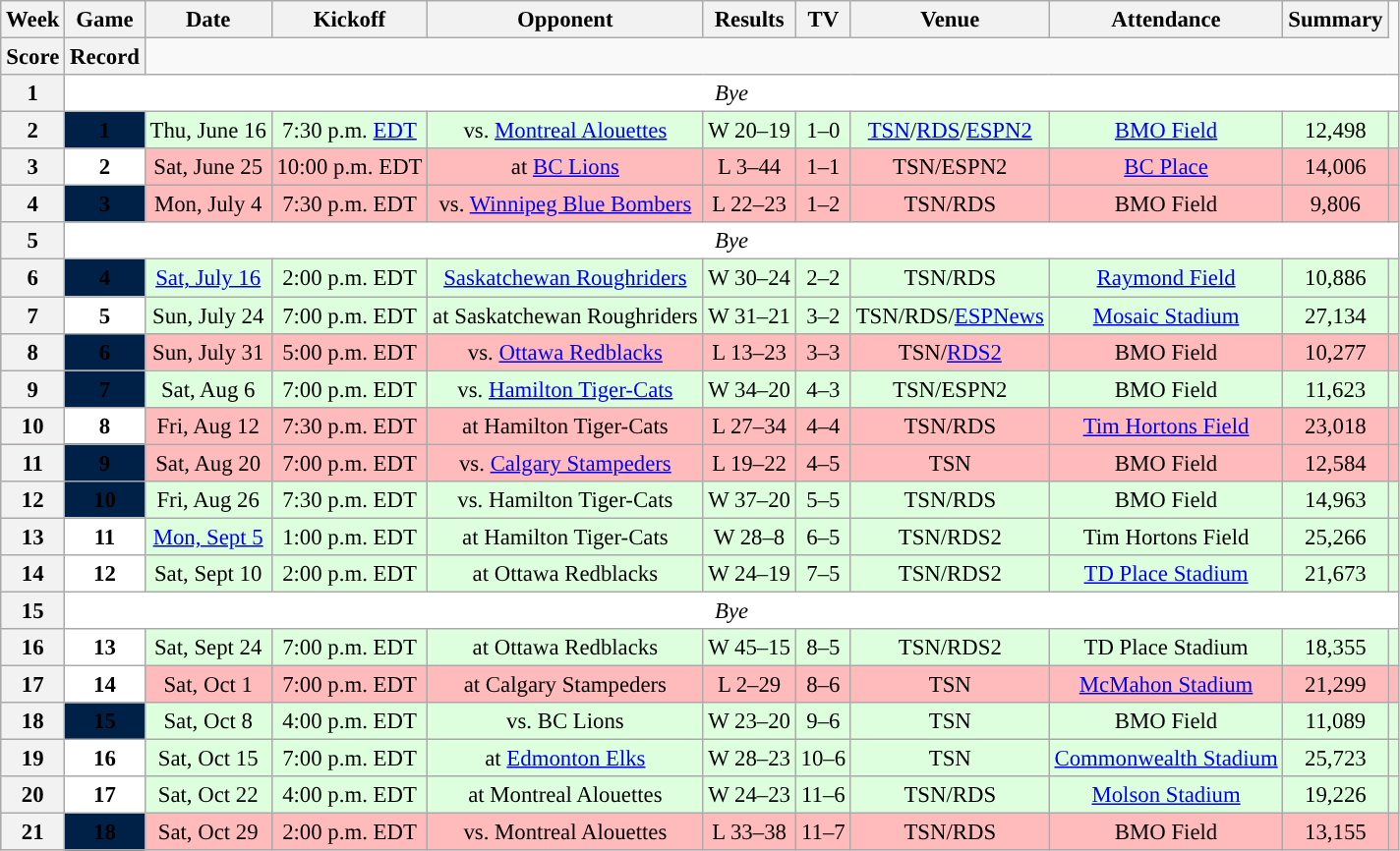<table class="wikitable" style="font-size: 95%;">
<tr>
<th scope="col">Week</th>
<th scope="col">Game</th>
<th scope="col">Date</th>
<th scope="col">Kickoff</th>
<th scope="col">Opponent</th>
<th scope="col">Results</th>
<th scope="col">TV</th>
<th scope="col">Venue</th>
<th scope="col">Attendance</th>
<th scope="col">Summary</th>
</tr>
<tr>
<th scope="col">Score</th>
<th scope="col">Record</th>
</tr>
<tr align="center"= bgcolor="ffffff">
<th align="center">1</th>
<td colspan=10 align="center" valign="middle"><em>Bye</em></td>
</tr>
<tr align="center"= bgcolor="ddffdd">
<th align="center">2</th>
<th style="text-align:center; background:#002147;"><span>1</span></th>
<td align="center">Thu, June 16</td>
<td align="center">7:30 p.m. <a href='#'>EDT</a></td>
<td align="center">vs. <a href='#'>Montreal Alouettes</a></td>
<td align="center">W 20–19</td>
<td align="center">1–0</td>
<td align="center"><a href='#'>TSN</a>/<a href='#'>RDS</a>/<a href='#'>ESPN2</a></td>
<td align="center"><a href='#'>BMO Field</a></td>
<td align="center">12,498</td>
<td align="center"></td>
</tr>
<tr align="center"= bgcolor="ffbbbb">
<th align="center">3</th>
<th style="text-align:center; background:white;"><span>2</span></th>
<td align="center">Sat, June 25</td>
<td align="center">10:00 p.m. EDT</td>
<td align="center">at <a href='#'>BC Lions</a></td>
<td align="center">L 3–44</td>
<td align="center">1–1</td>
<td align="center">TSN/ESPN2</td>
<td align="center"><a href='#'>BC Place</a></td>
<td align="center">14,006</td>
<td align="center"></td>
</tr>
<tr align="center"= bgcolor="ffbbbb">
<th align="center">4</th>
<th style="text-align:center; background:#002147;"><span>3</span></th>
<td align="center">Mon, July 4</td>
<td align="center">7:30 p.m. EDT</td>
<td align="center">vs. <a href='#'>Winnipeg Blue Bombers</a></td>
<td align="center">L 22–23</td>
<td align="center">1–2</td>
<td align="center">TSN/RDS</td>
<td align="center">BMO Field</td>
<td align="center">9,806</td>
<td align="center"></td>
</tr>
<tr align="center"= bgcolor="ffffff">
<th align="center">5</th>
<td colspan=10 align="center" valign="middle"><em>Bye</em></td>
</tr>
<tr align="center"= bgcolor="ddffdd">
<th align="center">6</th>
<th style="text-align:center; background:#002147;"><span>4</span></th>
<td align="center"><a href='#'>Sat, July 16</a></td>
<td align="center">2:00 p.m. EDT</td>
<td align="center"><a href='#'>Saskatchewan Roughriders</a></td>
<td align="center">W 30–24</td>
<td align="center">2–2</td>
<td align="center">TSN/RDS</td>
<td align="center"><a href='#'>Raymond Field</a></td>
<td align="center">10,886</td>
<td align="center"></td>
</tr>
<tr align="center"= bgcolor="ddffdd">
<th align="center">7</th>
<th style="text-align:center; background:white;"><span>5</span></th>
<td align="center">Sun, July 24</td>
<td align="center">7:00 p.m. EDT</td>
<td align="center">at Saskatchewan Roughriders</td>
<td align="center">W 31–21</td>
<td align="center">3–2</td>
<td align="center">TSN/RDS/<a href='#'>ESPNews</a></td>
<td align="center"><a href='#'>Mosaic Stadium</a></td>
<td align="center">27,134</td>
<td align="center"></td>
</tr>
<tr align="center"= bgcolor="ffbbbb">
<th align="center">8</th>
<th style="text-align:center; background:#002147;"><span>6</span></th>
<td align="center">Sun, July 31</td>
<td align="center">5:00 p.m. EDT</td>
<td align="center">vs. <a href='#'>Ottawa Redblacks</a></td>
<td align="center">L 13–23</td>
<td align="center">3–3</td>
<td align="center">TSN/<a href='#'>RDS2</a></td>
<td align="center">BMO Field</td>
<td align="center">10,277</td>
<td align="center"></td>
</tr>
<tr align="center"= bgcolor="ddffdd">
<th align="center">9</th>
<th style="text-align:center; background:#002147;"><span>7</span></th>
<td align="center">Sat, Aug 6</td>
<td align="center">7:00 p.m. EDT</td>
<td align="center">vs. <a href='#'>Hamilton Tiger-Cats</a></td>
<td align="center">W 34–20</td>
<td align="center">4–3</td>
<td align="center">TSN/ESPN2</td>
<td align="center">BMO Field</td>
<td align="center">11,623</td>
<td align="center"></td>
</tr>
<tr align="center"= bgcolor="ffbbbb">
<th align="center">10</th>
<th style="text-align:center; background:white;"><span>8</span></th>
<td align="center">Fri, Aug 12</td>
<td align="center">7:30 p.m. EDT</td>
<td align="center">at Hamilton Tiger-Cats</td>
<td align="center">L 27–34</td>
<td align="center">4–4</td>
<td align="center">TSN/RDS</td>
<td align="center"><a href='#'>Tim Hortons Field</a></td>
<td align="center">23,018</td>
<td align="center"></td>
</tr>
<tr align="center"= bgcolor="ffbbbb">
<th align="center">11</th>
<th style="text-align:center; background:#002147;"><span>9</span></th>
<td align="center">Sat, Aug 20</td>
<td align="center">7:00 p.m. EDT</td>
<td align="center">vs. <a href='#'>Calgary Stampeders</a></td>
<td align="center">L 19–22</td>
<td align="center">4–5</td>
<td align="center">TSN</td>
<td align="center">BMO Field</td>
<td align="center">12,584</td>
<td align="center"></td>
</tr>
<tr align="center"= bgcolor="ddffdd">
<th align="center">12</th>
<th style="text-align:center; background:#002147;"><span>10</span></th>
<td align="center">Fri, Aug 26</td>
<td align="center">7:30 p.m. EDT</td>
<td align="center">vs. Hamilton Tiger-Cats</td>
<td align="center">W 37–20</td>
<td align="center">5–5</td>
<td align="center">TSN/RDS</td>
<td align="center">BMO Field</td>
<td align="center">14,963</td>
<td align="center"></td>
</tr>
<tr align="center"= bgcolor="ddffdd">
<th align="center">13</th>
<th style="text-align:center; background:white;"><span>11</span></th>
<td align="center"><a href='#'>Mon, Sept 5</a></td>
<td align="center">1:00 p.m. EDT</td>
<td align="center">at Hamilton Tiger-Cats</td>
<td align="center">W 28–8</td>
<td align="center">6–5</td>
<td align="center">TSN/RDS2</td>
<td align="center">Tim Hortons Field</td>
<td align="center">25,266</td>
<td align="center"></td>
</tr>
<tr align="center"= bgcolor="ddffdd">
<th align="center">14</th>
<th style="text-align:center; background:white;"><span>12</span></th>
<td align="center">Sat, Sept 10</td>
<td align="center">2:00 p.m. EDT</td>
<td align="center">at Ottawa Redblacks</td>
<td align="center">W 24–19</td>
<td align="center">7–5</td>
<td align="center">TSN/RDS2</td>
<td align="center"><a href='#'>TD Place Stadium</a></td>
<td align="center">21,673</td>
<td align="center"></td>
</tr>
<tr align="center"= bgcolor="ffffff">
<th align="center">15</th>
<td colspan=10 align="center" valign="middle"><em>Bye</em></td>
</tr>
<tr align="center"= bgcolor="ddffdd">
<th align="center">16</th>
<th style="text-align:center; background:white;"><span>13</span></th>
<td align="center">Sat, Sept 24</td>
<td align="center">7:00 p.m. EDT</td>
<td align="center">at Ottawa Redblacks</td>
<td align="center">W 45–15</td>
<td align="center">8–5</td>
<td align="center">TSN/RDS2</td>
<td align="center">TD Place Stadium</td>
<td align="center">18,355</td>
<td align="center"></td>
</tr>
<tr align="center"= bgcolor="ffbbbb">
<th align="center">17</th>
<th style="text-align:center; background:white;"><span>14</span></th>
<td align="center">Sat, Oct 1</td>
<td align="center">7:00 p.m. EDT</td>
<td align="center">at Calgary Stampeders</td>
<td align="center">L 2–29</td>
<td align="center">8–6</td>
<td align="center">TSN</td>
<td align="center"><a href='#'>McMahon Stadium</a></td>
<td align="center">21,299</td>
<td align="center"></td>
</tr>
<tr align="center"= bgcolor="ddffdd">
<th align="center">18</th>
<th style="text-align:center; background:#002147;"><span>15</span></th>
<td align="center">Sat, Oct 8</td>
<td align="center">4:00 p.m. EDT</td>
<td align="center">vs. BC Lions</td>
<td align="center">W 23–20</td>
<td align="center">9–6</td>
<td align="center">TSN</td>
<td align="center">BMO Field</td>
<td align="center">11,089</td>
<td align="center"></td>
</tr>
<tr align="center"= bgcolor="ddffdd">
<th align="center">19</th>
<th style="text-align:center; background:white;"><span>16</span></th>
<td align="center">Sat, Oct 15</td>
<td align="center">7:00 p.m. EDT</td>
<td align="center">at <a href='#'>Edmonton Elks</a></td>
<td align="center">W 28–23</td>
<td align="center">10–6</td>
<td align="center">TSN</td>
<td align="center"><a href='#'>Commonwealth Stadium</a></td>
<td align="center">25,723</td>
<td align="center"></td>
</tr>
<tr align="center"= bgcolor="ddffdd">
<th align="center">20</th>
<th style="text-align:center; background:white;"><span>17</span></th>
<td align="center">Sat, Oct 22</td>
<td align="center">4:00 p.m. EDT</td>
<td align="center">at Montreal Alouettes</td>
<td align="center">W 24–23</td>
<td align="center">11–6</td>
<td align="center">TSN/RDS</td>
<td align="center"><a href='#'>Molson Stadium</a></td>
<td align="center">19,226</td>
<td align="center"></td>
</tr>
<tr align="center"= bgcolor="ffbbbb">
<th align="center">21</th>
<th style="text-align:center; background:#002147;"><span>18</span></th>
<td align="center">Sat, Oct 29</td>
<td align="center">2:00 p.m. EDT</td>
<td align="center">vs. Montreal Alouettes</td>
<td align="center">L 33–38</td>
<td align="center">11–7</td>
<td align="center">TSN/RDS</td>
<td align="center">BMO Field</td>
<td align="center">13,155</td>
<td align="center"></td>
</tr>
</table>
